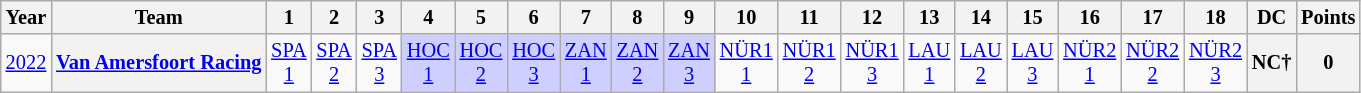<table class="wikitable" style="text-align:center; font-size:85%">
<tr>
<th>Year</th>
<th>Team</th>
<th>1</th>
<th>2</th>
<th>3</th>
<th>4</th>
<th>5</th>
<th>6</th>
<th>7</th>
<th>8</th>
<th>9</th>
<th>10</th>
<th>11</th>
<th>12</th>
<th>13</th>
<th>14</th>
<th>15</th>
<th>16</th>
<th>17</th>
<th>18</th>
<th>DC</th>
<th>Points</th>
</tr>
<tr>
<td><a href='#'>2022</a></td>
<th nowrap><a href='#'>Van Amersfoort Racing</a></th>
<td style="background:#;"><a href='#'>SPA<br>1</a></td>
<td style="background:#;"><a href='#'>SPA<br>2</a></td>
<td style="background:#;"><a href='#'>SPA<br>3</a></td>
<td style="background:#CFCFFF;"><a href='#'>HOC<br>1</a><br></td>
<td style="background:#CFCFFF;"><a href='#'>HOC<br>2</a><br></td>
<td style="background:#CFCFFF;"><a href='#'>HOC<br>3</a><br></td>
<td style="background:#CFCFFF;"><a href='#'>ZAN<br>1</a><br></td>
<td style="background:#CFCFFF;"><a href='#'>ZAN<br>2</a><br></td>
<td style="background:#CFCFFF;"><a href='#'>ZAN<br>3</a><br></td>
<td style="background:#;"><a href='#'>NÜR1<br>1</a></td>
<td style="background:#;"><a href='#'>NÜR1<br>2</a></td>
<td style="background:#;"><a href='#'>NÜR1<br>3</a></td>
<td style="background:#;"><a href='#'>LAU<br>1</a></td>
<td style="background:#;"><a href='#'>LAU<br>2</a></td>
<td style="background:#;"><a href='#'>LAU<br>3</a></td>
<td style="background:#;"><a href='#'>NÜR2<br>1</a></td>
<td style="background:#;"><a href='#'>NÜR2<br>2</a></td>
<td style="background:#;"><a href='#'>NÜR2<br>3</a></td>
<th>NC†</th>
<th>0</th>
</tr>
</table>
